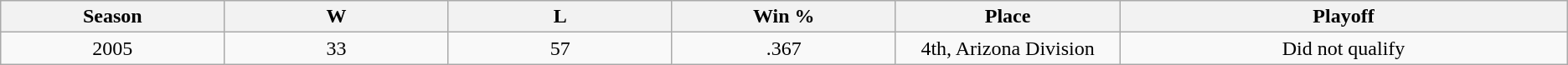<table class="wikitable">
<tr>
<th bgcolor="#DDDDFF" width="5%">Season</th>
<th bgcolor="#DDDDFF" width="5%">W</th>
<th bgcolor="#DDDDFF" width="5%">L</th>
<th bgcolor="#DDDDFF" width="5%">Win %</th>
<th bgcolor="#DDDDFF" width="5%">Place</th>
<th bgcolor="#DDDDFF" width="10%">Playoff</th>
</tr>
<tr align=center>
<td>2005</td>
<td>33</td>
<td>57</td>
<td>.367</td>
<td>4th, Arizona Division</td>
<td>Did not qualify</td>
</tr>
</table>
